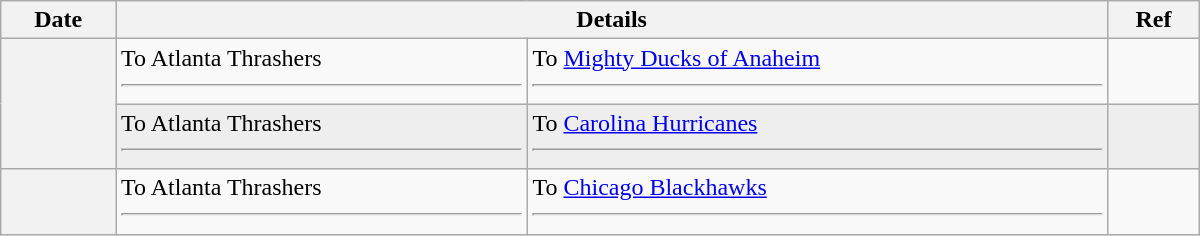<table class="wikitable plainrowheaders" style="width: 50em;">
<tr>
<th scope="col">Date</th>
<th scope="col" colspan="2">Details</th>
<th scope="col">Ref</th>
</tr>
<tr>
<th scope="row" rowspan=2></th>
<td valign="top">To Atlanta Thrashers <hr></td>
<td valign="top">To <a href='#'>Mighty Ducks of Anaheim</a> <hr></td>
<td></td>
</tr>
<tr bgcolor="#eeeeee">
<td valign="top">To Atlanta Thrashers <hr></td>
<td valign="top">To <a href='#'>Carolina Hurricanes</a> <hr></td>
<td></td>
</tr>
<tr>
<th scope="row"></th>
<td valign="top">To Atlanta Thrashers <hr></td>
<td valign="top">To <a href='#'>Chicago Blackhawks</a> <hr></td>
<td></td>
</tr>
</table>
